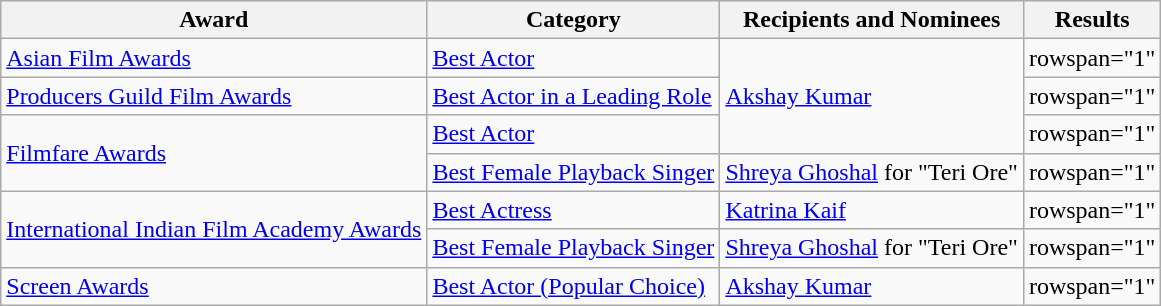<table class="wikitable plainrowheaders sortable">
<tr>
<th>Award</th>
<th>Category</th>
<th>Recipients and Nominees</th>
<th>Results</th>
</tr>
<tr>
<td rowspan="1"><a href='#'>Asian Film Awards</a></td>
<td><a href='#'>Best Actor</a></td>
<td rowspan="3"><a href='#'>Akshay Kumar</a></td>
<td>rowspan="1" </td>
</tr>
<tr>
<td rowspan="1"><a href='#'>Producers Guild Film Awards</a></td>
<td><a href='#'>Best Actor in a Leading Role</a></td>
<td>rowspan="1" </td>
</tr>
<tr>
<td rowspan="2"><a href='#'>Filmfare Awards</a></td>
<td><a href='#'>Best Actor</a></td>
<td>rowspan="1" </td>
</tr>
<tr>
<td><a href='#'>Best Female Playback Singer</a></td>
<td><a href='#'>Shreya Ghoshal</a> for "Teri Ore"</td>
<td>rowspan="1" </td>
</tr>
<tr>
<td rowspan="2"><a href='#'>International Indian Film Academy Awards</a></td>
<td><a href='#'>Best Actress</a></td>
<td><a href='#'>Katrina Kaif</a></td>
<td>rowspan="1" </td>
</tr>
<tr>
<td><a href='#'>Best Female Playback Singer</a></td>
<td><a href='#'>Shreya Ghoshal</a> for "Teri Ore"</td>
<td>rowspan="1" </td>
</tr>
<tr>
<td rowspan="1"><a href='#'>Screen Awards</a></td>
<td><a href='#'>Best Actor (Popular Choice)</a></td>
<td><a href='#'>Akshay Kumar</a></td>
<td>rowspan="1" </td>
</tr>
</table>
